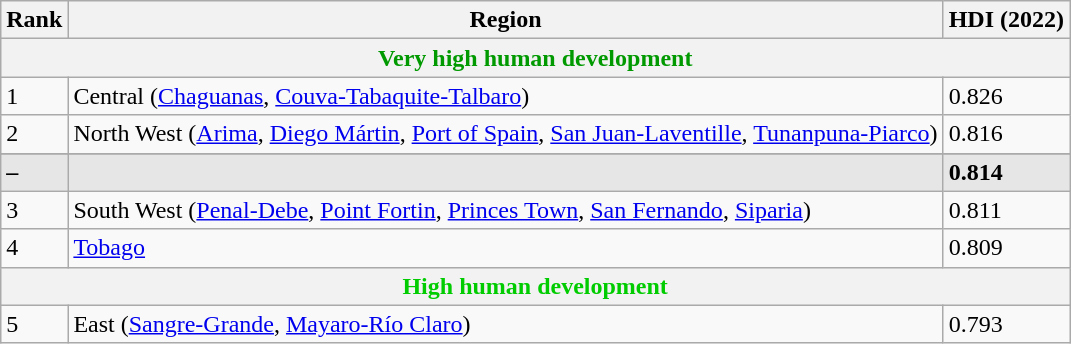<table class="wikitable">
<tr>
<th>Rank</th>
<th>Region</th>
<th>HDI (2022)</th>
</tr>
<tr>
<th colspan="3" style="color:#090;" align="center"><strong>Very high human development</strong></th>
</tr>
<tr>
<td>1</td>
<td>Central (<a href='#'>Chaguanas</a>, <a href='#'>Couva-Tabaquite-Talbaro</a>)</td>
<td>0.826</td>
</tr>
<tr>
<td>2</td>
<td>North West (<a href='#'>Arima</a>, <a href='#'>Diego Mártin</a>, <a href='#'>Port of Spain</a>, <a href='#'>San Juan-Laventille</a>, <a href='#'>Tunanpuna-Piarco</a>)</td>
<td>0.816</td>
</tr>
<tr>
</tr>
<tr style="background:#e6e6e6">
<td><strong>–</strong></td>
<td style="text-align:left"><strong></strong></td>
<td><strong>0.814</strong></td>
</tr>
<tr>
<td>3</td>
<td>South West (<a href='#'>Penal-Debe</a>, <a href='#'>Point Fortin</a>, <a href='#'>Princes Town</a>, <a href='#'>San Fernando</a>, <a href='#'>Siparia</a>)</td>
<td>0.811</td>
</tr>
<tr>
<td>4</td>
<td><a href='#'>Tobago</a></td>
<td>0.809</td>
</tr>
<tr>
<th colspan="3" style="color:#0c0;" align="center" !><strong>High human development</strong></th>
</tr>
<tr>
<td>5</td>
<td>East (<a href='#'>Sangre-Grande</a>, <a href='#'>Mayaro-Río Claro</a>)</td>
<td>0.793</td>
</tr>
</table>
